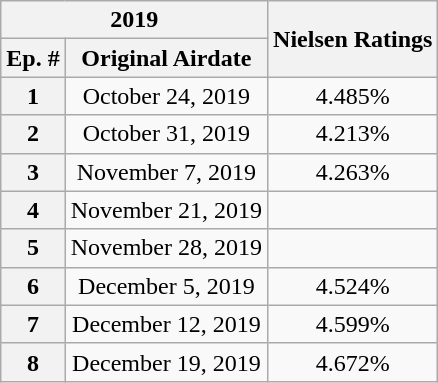<table class=wikitable style=text-align:center>
<tr>
<th colspan=2>2019</th>
<th rowspan=2>Nielsen Ratings</th>
</tr>
<tr>
<th>Ep. #</th>
<th>Original Airdate</th>
</tr>
<tr>
<th>1</th>
<td>October 24, 2019</td>
<td>4.485%</td>
</tr>
<tr>
<th>2</th>
<td>October 31, 2019</td>
<td>4.213%</td>
</tr>
<tr>
<th>3</th>
<td>November 7, 2019</td>
<td>4.263%</td>
</tr>
<tr>
<th>4</th>
<td>November 21, 2019</td>
<td></td>
</tr>
<tr>
<th>5</th>
<td>November 28, 2019</td>
<td></td>
</tr>
<tr>
<th>6</th>
<td>December 5, 2019</td>
<td>4.524%</td>
</tr>
<tr>
<th>7</th>
<td>December 12, 2019</td>
<td>4.599%</td>
</tr>
<tr>
<th>8</th>
<td>December 19, 2019</td>
<td>4.672%</td>
</tr>
</table>
